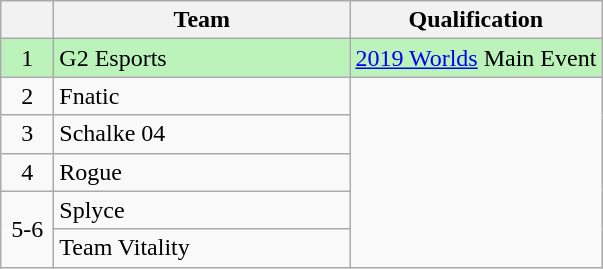<table class="wikitable" style="text-align:center">
<tr>
<th width=28></th>
<th width=190>Team</th>
<th>Qualification</th>
</tr>
<tr style="background-color:#BBF3BB;">
<td>1</td>
<td style="text-align:left">G2 Esports</td>
<td><a href='#'>2019 Worlds</a> Main Event</td>
</tr>
<tr>
<td>2</td>
<td style="text-align:left">Fnatic</td>
</tr>
<tr>
<td>3</td>
<td style="text-align:left">Schalke 04</td>
</tr>
<tr>
<td>4</td>
<td style="text-align:left">Rogue</td>
</tr>
<tr>
<td rowspan="2">5-6</td>
<td style="text-align:left">Splyce</td>
</tr>
<tr>
<td style="text-align:left">Team Vitality</td>
</tr>
</table>
